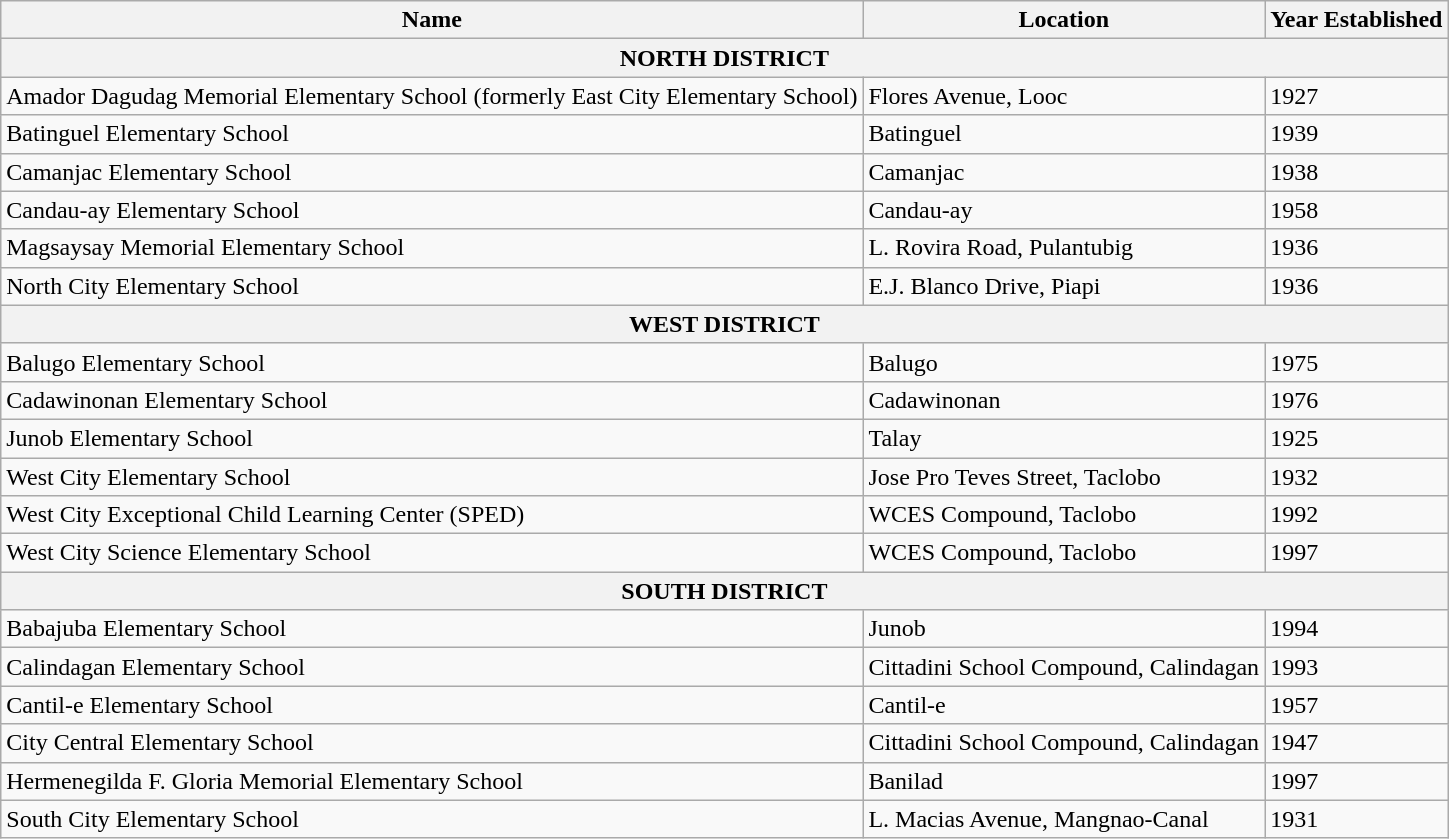<table class="wikitable">
<tr>
<th>Name</th>
<th>Location</th>
<th>Year Established</th>
</tr>
<tr>
<th colspan="3" scope="col">NORTH DISTRICT</th>
</tr>
<tr>
<td>Amador Dagudag Memorial Elementary School (formerly East City Elementary School)</td>
<td>Flores Avenue, Looc</td>
<td>1927</td>
</tr>
<tr>
<td>Batinguel Elementary School</td>
<td>Batinguel</td>
<td>1939</td>
</tr>
<tr>
<td>Camanjac Elementary School</td>
<td>Camanjac</td>
<td>1938</td>
</tr>
<tr>
<td>Candau-ay Elementary School</td>
<td>Candau-ay</td>
<td>1958</td>
</tr>
<tr>
<td>Magsaysay Memorial Elementary School</td>
<td>L. Rovira Road, Pulantubig</td>
<td>1936</td>
</tr>
<tr>
<td>North City Elementary School</td>
<td>E.J. Blanco Drive, Piapi</td>
<td>1936</td>
</tr>
<tr>
<th ! colspan="3" scope="col">WEST DISTRICT</th>
</tr>
<tr>
<td>Balugo Elementary School</td>
<td>Balugo</td>
<td>1975</td>
</tr>
<tr>
<td>Cadawinonan Elementary School</td>
<td>Cadawinonan</td>
<td>1976</td>
</tr>
<tr>
<td>Junob Elementary School</td>
<td>Talay</td>
<td>1925</td>
</tr>
<tr>
<td>West City Elementary School</td>
<td>Jose Pro Teves Street, Taclobo</td>
<td>1932</td>
</tr>
<tr>
<td>West City Exceptional Child Learning Center (SPED)</td>
<td>WCES Compound, Taclobo</td>
<td>1992</td>
</tr>
<tr>
<td>West City Science Elementary School</td>
<td>WCES Compound, Taclobo</td>
<td>1997</td>
</tr>
<tr>
<th ! colspan="3" scope="col">SOUTH DISTRICT</th>
</tr>
<tr>
<td>Babajuba Elementary School</td>
<td>Junob</td>
<td>1994</td>
</tr>
<tr>
<td>Calindagan Elementary School</td>
<td>Cittadini School Compound, Calindagan</td>
<td>1993</td>
</tr>
<tr>
<td>Cantil-e Elementary School</td>
<td>Cantil-e</td>
<td>1957</td>
</tr>
<tr>
<td>City Central Elementary School</td>
<td>Cittadini School Compound, Calindagan</td>
<td>1947</td>
</tr>
<tr>
<td>Hermenegilda F. Gloria Memorial Elementary School</td>
<td>Banilad</td>
<td>1997</td>
</tr>
<tr>
<td>South City Elementary School</td>
<td>L. Macias Avenue, Mangnao-Canal</td>
<td>1931</td>
</tr>
</table>
